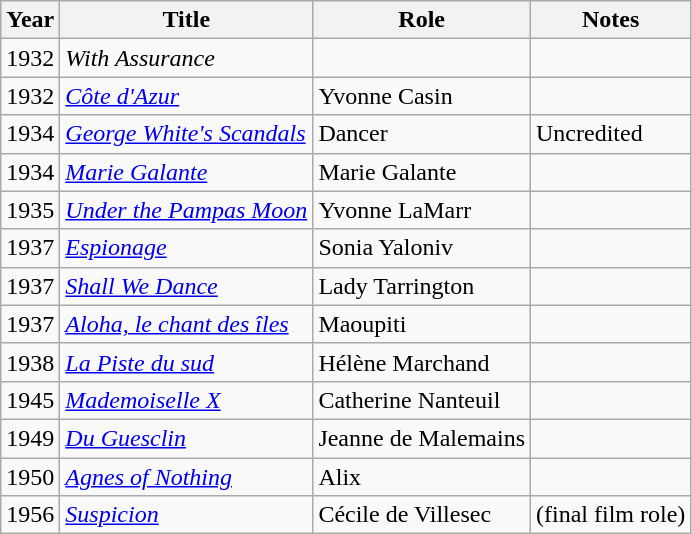<table class="wikitable">
<tr>
<th>Year</th>
<th>Title</th>
<th>Role</th>
<th>Notes</th>
</tr>
<tr>
<td>1932</td>
<td><em>With Assurance</em></td>
<td></td>
<td></td>
</tr>
<tr>
<td>1932</td>
<td><em><a href='#'>Côte d'Azur</a></em></td>
<td>Yvonne Casin</td>
<td></td>
</tr>
<tr>
<td>1934</td>
<td><em><a href='#'>George White's Scandals</a></em></td>
<td>Dancer</td>
<td>Uncredited</td>
</tr>
<tr>
<td>1934</td>
<td><em><a href='#'>Marie Galante</a></em> </td>
<td>Marie Galante</td>
<td></td>
</tr>
<tr>
<td>1935</td>
<td><em><a href='#'>Under the Pampas Moon</a></em></td>
<td>Yvonne LaMarr</td>
<td></td>
</tr>
<tr>
<td>1937</td>
<td><em><a href='#'>Espionage</a></em></td>
<td>Sonia Yaloniv</td>
<td></td>
</tr>
<tr>
<td>1937</td>
<td><em><a href='#'>Shall We Dance</a></em></td>
<td>Lady Tarrington</td>
<td></td>
</tr>
<tr>
<td>1937</td>
<td><em><a href='#'>Aloha, le chant des îles</a></em></td>
<td>Maoupiti</td>
<td></td>
</tr>
<tr>
<td>1938</td>
<td><em><a href='#'>La Piste du sud</a></em></td>
<td>Hélène Marchand</td>
<td></td>
</tr>
<tr>
<td>1945</td>
<td><em><a href='#'>Mademoiselle X</a></em></td>
<td>Catherine Nanteuil</td>
<td></td>
</tr>
<tr>
<td>1949</td>
<td><em><a href='#'>Du Guesclin</a></em></td>
<td>Jeanne de Malemains</td>
<td></td>
</tr>
<tr>
<td>1950</td>
<td><em><a href='#'>Agnes of Nothing</a></em></td>
<td>Alix</td>
<td></td>
</tr>
<tr>
<td>1956</td>
<td><em><a href='#'>Suspicion</a></em></td>
<td>Cécile de Villesec</td>
<td>(final film role)</td>
</tr>
</table>
